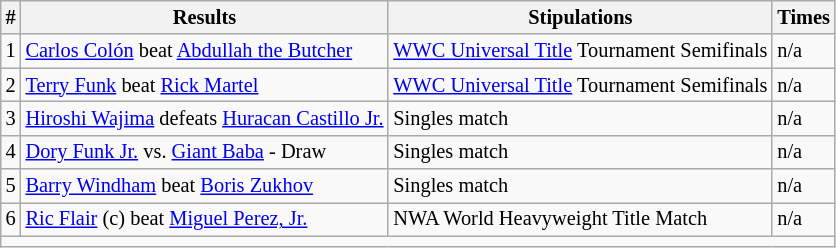<table style="font-size: 85%" class="wikitable sortable">
<tr>
<th><strong>#</strong></th>
<th><strong>Results</strong></th>
<th><strong>Stipulations</strong></th>
<th><strong>Times</strong></th>
</tr>
<tr>
<td>1</td>
<td><a href='#'>Carlos Colón</a> beat <a href='#'>Abdullah the Butcher</a></td>
<td><a href='#'>WWC Universal Title</a> Tournament Semifinals</td>
<td>n/a</td>
</tr>
<tr>
<td>2</td>
<td><a href='#'>Terry Funk</a> beat <a href='#'>Rick Martel</a></td>
<td><a href='#'>WWC Universal Title</a> Tournament Semifinals</td>
<td>n/a</td>
</tr>
<tr>
<td>3</td>
<td><a href='#'>Hiroshi Wajima</a> defeats <a href='#'>Huracan Castillo Jr.</a></td>
<td>Singles match</td>
<td>n/a</td>
</tr>
<tr>
<td>4</td>
<td><a href='#'>Dory Funk Jr.</a> vs. <a href='#'>Giant Baba</a> - Draw</td>
<td>Singles match</td>
<td>n/a</td>
</tr>
<tr>
<td>5</td>
<td><a href='#'>Barry Windham</a> beat <a href='#'>Boris Zukhov</a></td>
<td>Singles match</td>
<td>n/a</td>
</tr>
<tr>
<td>6</td>
<td><a href='#'>Ric Flair</a> (c) beat <a href='#'>Miguel Perez, Jr.</a></td>
<td>NWA World Heavyweight Title Match</td>
<td>n/a</td>
</tr>
<tr>
<td colspan=4></td>
</tr>
</table>
